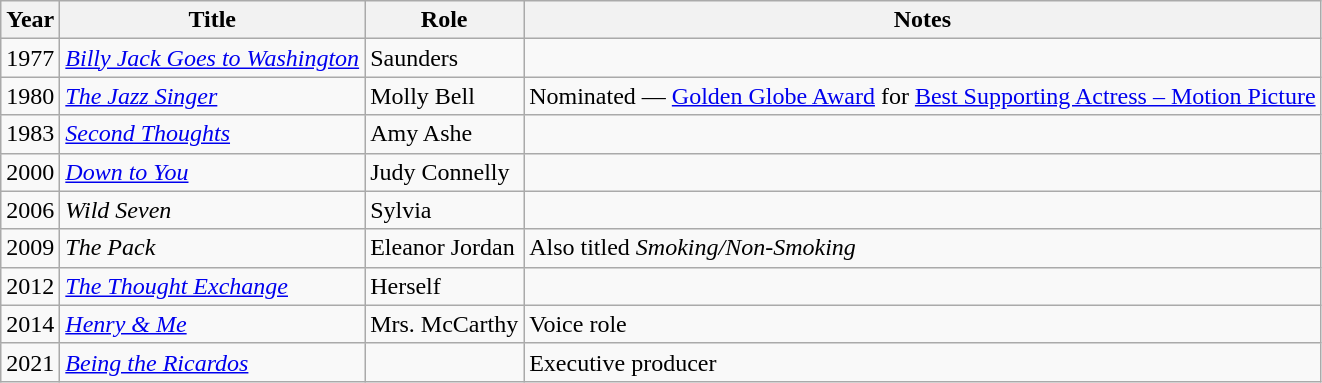<table class="wikitable sortable">
<tr>
<th>Year</th>
<th>Title</th>
<th>Role</th>
<th class="unsortable">Notes</th>
</tr>
<tr>
<td>1977</td>
<td><em><a href='#'>Billy Jack Goes to Washington</a></em></td>
<td>Saunders</td>
<td></td>
</tr>
<tr>
<td>1980</td>
<td><em><a href='#'>The Jazz Singer</a></em></td>
<td>Molly Bell</td>
<td>Nominated — <a href='#'>Golden Globe Award</a> for <a href='#'>Best Supporting Actress – Motion Picture</a></td>
</tr>
<tr>
<td>1983</td>
<td><em><a href='#'>Second Thoughts</a></em></td>
<td>Amy Ashe</td>
<td></td>
</tr>
<tr>
<td>2000</td>
<td><em><a href='#'>Down to You</a></em></td>
<td>Judy Connelly</td>
<td></td>
</tr>
<tr>
<td>2006</td>
<td><em>Wild Seven</em></td>
<td>Sylvia</td>
<td></td>
</tr>
<tr>
<td>2009</td>
<td><em>The Pack</em></td>
<td>Eleanor Jordan</td>
<td>Also titled <em>Smoking/Non-Smoking</em></td>
</tr>
<tr>
<td>2012</td>
<td><em><a href='#'>The Thought Exchange</a></em></td>
<td>Herself</td>
<td></td>
</tr>
<tr>
<td>2014</td>
<td><em><a href='#'>Henry & Me</a></em></td>
<td>Mrs. McCarthy</td>
<td>Voice role</td>
</tr>
<tr>
<td>2021</td>
<td><em><a href='#'>Being the Ricardos</a></em></td>
<td></td>
<td>Executive producer</td>
</tr>
</table>
